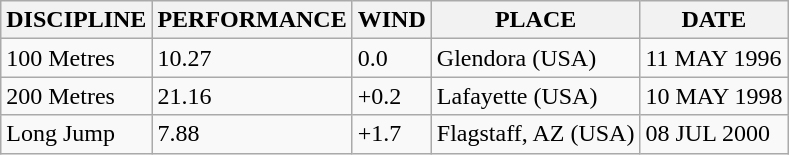<table class="wikitable">
<tr>
<th>DISCIPLINE</th>
<th>PERFORMANCE</th>
<th>WIND</th>
<th>PLACE</th>
<th>DATE</th>
</tr>
<tr>
<td>100 Metres</td>
<td>10.27</td>
<td>0.0</td>
<td>Glendora (USA)</td>
<td>11 MAY 1996</td>
</tr>
<tr>
<td>200 Metres</td>
<td>21.16</td>
<td>+0.2</td>
<td>Lafayette (USA)</td>
<td>10 MAY 1998</td>
</tr>
<tr>
<td>Long Jump</td>
<td>7.88</td>
<td>+1.7</td>
<td>Flagstaff, AZ (USA)</td>
<td>08 JUL 2000</td>
</tr>
</table>
